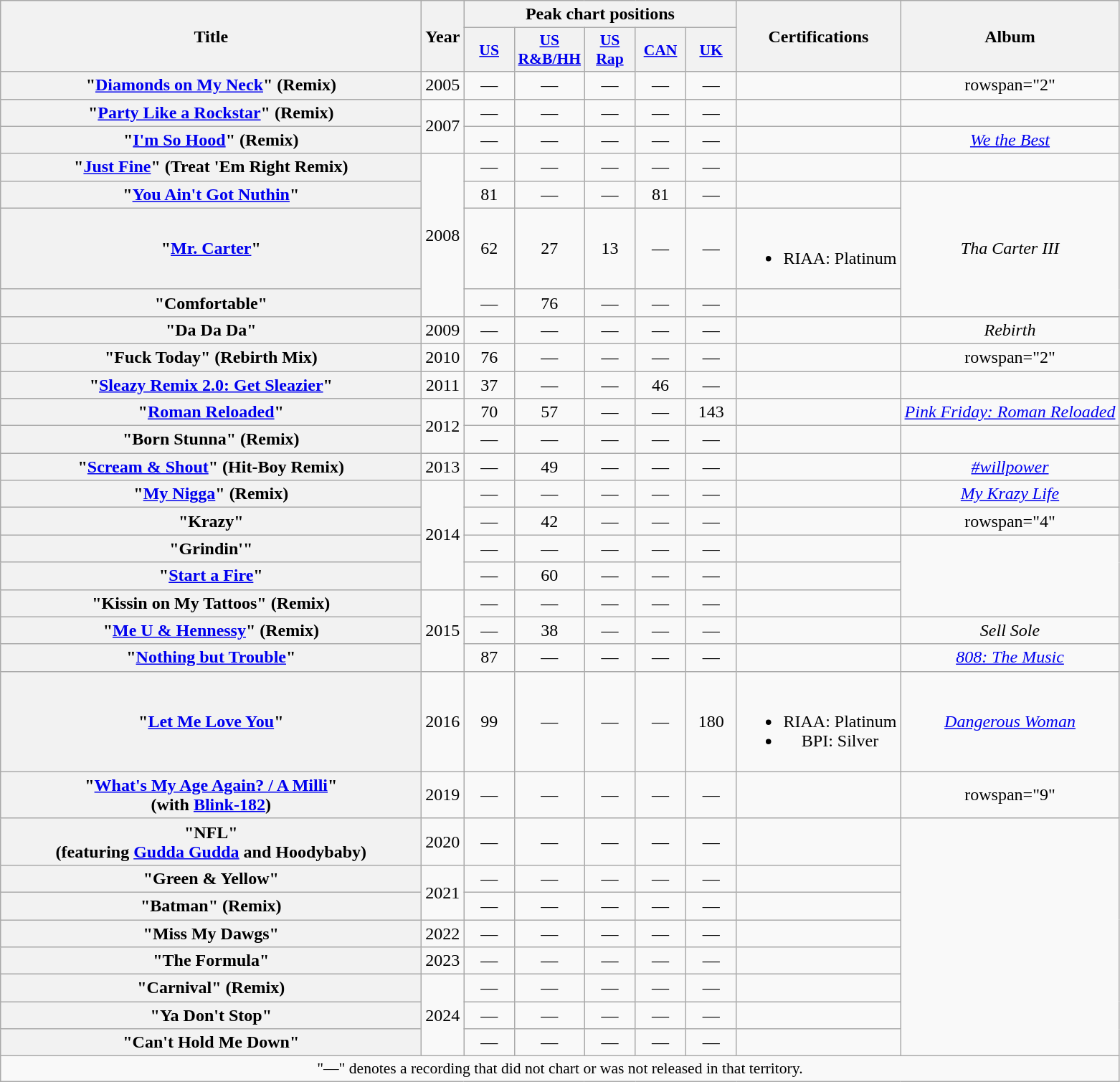<table class="wikitable plainrowheaders" style="text-align:center;">
<tr>
<th scope="col" rowspan="2" style="width:24em;">Title</th>
<th scope="col" rowspan="2" style="width:1em;">Year</th>
<th scope="col" colspan="5">Peak chart positions</th>
<th rowspan="2">Certifications</th>
<th scope="col" rowspan="2">Album</th>
</tr>
<tr>
<th scope="col" style="width:2.8em;font-size:90%;"><a href='#'>US</a><br></th>
<th scope="col" style="width:2.8em;font-size:90%;"><a href='#'>US<br>R&B/HH</a><br></th>
<th scope="col" style="width:2.8em;font-size:90%;"><a href='#'>US<br>Rap</a><br></th>
<th scope="col" style="width:2.8em;font-size:90%;"><a href='#'>CAN</a><br></th>
<th scope="col" style="width:2.8em;font-size:90%;"><a href='#'>UK</a><br></th>
</tr>
<tr>
<th scope="row">"<a href='#'>Diamonds on My Neck</a>" (Remix)<br></th>
<td>2005</td>
<td>—</td>
<td>—</td>
<td>—</td>
<td>—</td>
<td>—</td>
<td></td>
<td>rowspan="2" </td>
</tr>
<tr>
<th scope="row">"<a href='#'>Party Like a Rockstar</a>" (Remix)<br></th>
<td rowspan="2">2007</td>
<td>—</td>
<td>—</td>
<td>—</td>
<td>—</td>
<td>—</td>
<td></td>
</tr>
<tr>
<th scope="row">"<a href='#'>I'm So Hood</a>" (Remix)<br></th>
<td>—</td>
<td>—</td>
<td>—</td>
<td>—</td>
<td>—</td>
<td></td>
<td><em><a href='#'>We the Best</a></em></td>
</tr>
<tr>
<th scope="row">"<a href='#'>Just Fine</a>" (Treat 'Em Right Remix)<br></th>
<td rowspan="4">2008</td>
<td>—</td>
<td>—</td>
<td>—</td>
<td>—</td>
<td>—</td>
<td></td>
<td></td>
</tr>
<tr>
<th scope="row">"<a href='#'>You Ain't Got Nuthin</a>"<br></th>
<td>81</td>
<td>—</td>
<td>—</td>
<td>81</td>
<td>—</td>
<td></td>
<td rowspan="3"><em>Tha Carter III</em></td>
</tr>
<tr>
<th scope="row">"<a href='#'>Mr. Carter</a>"<br></th>
<td>62</td>
<td>27</td>
<td>13</td>
<td>—</td>
<td>—</td>
<td><br><ul><li>RIAA: Platinum</li></ul></td>
</tr>
<tr>
<th scope="row">"Comfortable"<br></th>
<td>—</td>
<td>76</td>
<td>—</td>
<td>—</td>
<td>—</td>
<td></td>
</tr>
<tr>
<th scope="row">"Da Da Da"</th>
<td>2009</td>
<td>—</td>
<td>—</td>
<td>—</td>
<td>—</td>
<td>—</td>
<td></td>
<td><em>Rebirth</em></td>
</tr>
<tr>
<th scope="row">"Fuck Today" (Rebirth Mix)<br></th>
<td>2010</td>
<td>76</td>
<td>—</td>
<td>—</td>
<td>—</td>
<td>—</td>
<td></td>
<td>rowspan="2" </td>
</tr>
<tr>
<th scope="row">"<a href='#'>Sleazy Remix 2.0: Get Sleazier</a>"<br></th>
<td>2011</td>
<td>37</td>
<td>—</td>
<td>—</td>
<td>46</td>
<td>—</td>
<td></td>
</tr>
<tr>
<th scope="row">"<a href='#'>Roman Reloaded</a>"<br></th>
<td rowspan="2">2012</td>
<td>70</td>
<td>57</td>
<td>—</td>
<td>—</td>
<td>143</td>
<td></td>
<td><em><a href='#'>Pink Friday: Roman Reloaded</a></em></td>
</tr>
<tr>
<th scope="row">"Born Stunna" (Remix)<br></th>
<td>—</td>
<td>—</td>
<td>—</td>
<td>—</td>
<td>—</td>
<td></td>
<td></td>
</tr>
<tr>
<th scope="row">"<a href='#'>Scream & Shout</a>" (Hit-Boy Remix)<br></th>
<td>2013</td>
<td>—</td>
<td>49</td>
<td>—</td>
<td>—</td>
<td>—</td>
<td></td>
<td><em><a href='#'>#willpower</a></em></td>
</tr>
<tr>
<th scope="row">"<a href='#'>My Nigga</a>" (Remix)<br></th>
<td rowspan="4">2014</td>
<td>—</td>
<td>—</td>
<td>—</td>
<td>—</td>
<td>—</td>
<td></td>
<td><em><a href='#'>My Krazy Life</a></em></td>
</tr>
<tr>
<th scope="row">"Krazy"</th>
<td>—</td>
<td>42</td>
<td>—</td>
<td>—</td>
<td>—</td>
<td></td>
<td>rowspan="4" </td>
</tr>
<tr>
<th scope="row">"Grindin'"<br></th>
<td>—</td>
<td>—</td>
<td>—</td>
<td>—</td>
<td>—</td>
<td></td>
</tr>
<tr>
<th scope="row">"<a href='#'>Start a Fire</a>"<br></th>
<td>—</td>
<td>60</td>
<td>—</td>
<td>—</td>
<td>—</td>
<td></td>
</tr>
<tr>
<th scope="row">"Kissin on My Tattoos" (Remix)<br></th>
<td rowspan="3">2015</td>
<td>—</td>
<td>—</td>
<td>—</td>
<td>—</td>
<td>—</td>
<td></td>
</tr>
<tr>
<th scope="row">"<a href='#'>Me U & Hennessy</a>" (Remix)<br></th>
<td>—</td>
<td>38</td>
<td>—</td>
<td>—</td>
<td>—</td>
<td></td>
<td><em>Sell Sole</em></td>
</tr>
<tr>
<th scope="row">"<a href='#'>Nothing but Trouble</a>"<br></th>
<td>87</td>
<td>—</td>
<td>—</td>
<td>—</td>
<td>—</td>
<td></td>
<td><em><a href='#'>808: The Music</a></em></td>
</tr>
<tr>
<th scope="row">"<a href='#'>Let Me Love You</a>"<br></th>
<td>2016</td>
<td>99</td>
<td>—</td>
<td>—</td>
<td>—</td>
<td>180</td>
<td><br><ul><li>RIAA: Platinum</li><li>BPI: Silver</li></ul></td>
<td><em><a href='#'>Dangerous Woman</a></em></td>
</tr>
<tr>
<th scope="row">"<a href='#'>What's My Age Again? / A Milli</a>"<br><span>(with <a href='#'>Blink-182</a>)</span></th>
<td>2019</td>
<td>—</td>
<td>—</td>
<td>—</td>
<td>—</td>
<td>—</td>
<td></td>
<td>rowspan="9" </td>
</tr>
<tr>
<th scope="row">"NFL"<br><span>(featuring <a href='#'>Gudda Gudda</a> and Hoodybaby)</span></th>
<td>2020</td>
<td>—</td>
<td>—</td>
<td>—</td>
<td>—</td>
<td>—</td>
<td></td>
</tr>
<tr>
<th scope="row">"Green & Yellow"</th>
<td rowspan="2">2021</td>
<td>—</td>
<td>—</td>
<td>—</td>
<td>—</td>
<td>—</td>
<td></td>
</tr>
<tr>
<th scope="row">"Batman" (Remix)<br></th>
<td>—</td>
<td>—</td>
<td>—</td>
<td>—</td>
<td>—</td>
<td></td>
</tr>
<tr>
<th scope="row">"Miss My Dawgs"<br></th>
<td>2022</td>
<td>—</td>
<td>—</td>
<td>—</td>
<td>—</td>
<td>—</td>
<td></td>
</tr>
<tr>
<th scope="row">"The Formula"<br></th>
<td>2023</td>
<td>—</td>
<td>—</td>
<td>—</td>
<td>—</td>
<td>—</td>
<td></td>
</tr>
<tr>
<th scope="row">"Carnival" (Remix)<br></th>
<td rowspan="3">2024</td>
<td>—</td>
<td>—</td>
<td>—</td>
<td>—</td>
<td>—</td>
<td></td>
</tr>
<tr>
<th scope="row">"Ya Don't Stop"<br></th>
<td>—</td>
<td>—</td>
<td>—</td>
<td>—</td>
<td>—</td>
<td></td>
</tr>
<tr>
<th scope="row">"Can't Hold Me Down"<br></th>
<td>—</td>
<td>—</td>
<td>—</td>
<td>—</td>
<td>—</td>
<td></td>
</tr>
<tr>
<td colspan="14" style="font-size:90%">"—" denotes a recording that did not chart or was not released in that territory.</td>
</tr>
</table>
